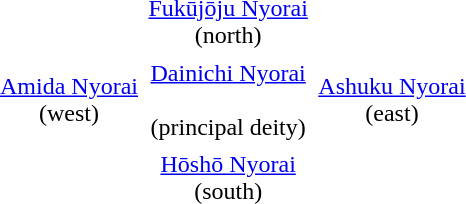<table border="0" cellspacing="5">
<tr>
<td></td>
<td align = "center"><a href='#'>Fukūjōju Nyorai</a><br>(north)</td>
<td></td>
</tr>
<tr>
<td align = "center"><a href='#'>Amida Nyorai</a><br>(west)</td>
<td align = "center"><a href='#'>Dainichi Nyorai</a><br><br>(principal deity)</td>
<td align = "center"><a href='#'>Ashuku Nyorai</a><br>(east)</td>
</tr>
<tr>
<td></td>
<td align = "center"><a href='#'>Hōshō Nyorai</a><br>(south)</td>
<td></td>
</tr>
</table>
